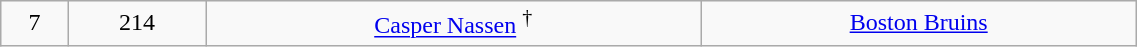<table class="wikitable" width="60%">
<tr align="center" bgcolor="">
<td>7</td>
<td>214</td>
<td><a href='#'>Casper Nassen</a> <sup>†</sup></td>
<td><a href='#'>Boston Bruins</a></td>
</tr>
</table>
